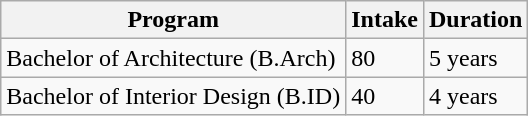<table class="wikitable">
<tr>
<th>Program</th>
<th>Intake</th>
<th>Duration</th>
</tr>
<tr>
<td>Bachelor of Architecture (B.Arch)</td>
<td>80</td>
<td>5 years</td>
</tr>
<tr>
<td>Bachelor of Interior Design (B.ID)</td>
<td>40</td>
<td>4 years</td>
</tr>
</table>
